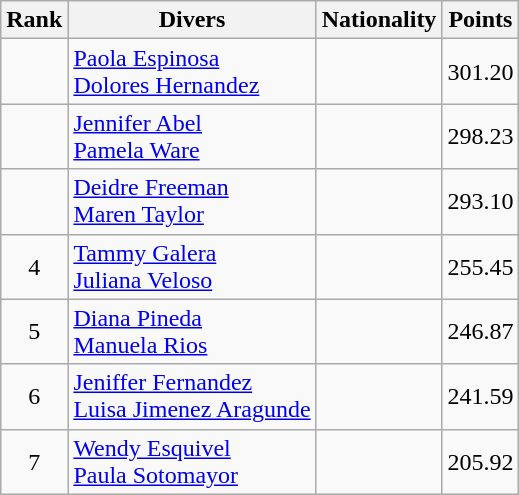<table class="wikitable">
<tr>
<th>Rank</th>
<th>Divers</th>
<th>Nationality</th>
<th>Points</th>
</tr>
<tr>
<td align=center></td>
<td><a href='#'>Paola Espinosa</a><br><a href='#'>Dolores Hernandez</a></td>
<td></td>
<td align=center>301.20</td>
</tr>
<tr>
<td align=center></td>
<td><a href='#'>Jennifer Abel</a><br><a href='#'>Pamela Ware</a></td>
<td></td>
<td align=center>298.23</td>
</tr>
<tr>
<td align=center></td>
<td><a href='#'>Deidre Freeman</a><br><a href='#'>Maren Taylor</a></td>
<td></td>
<td align=center>293.10</td>
</tr>
<tr>
<td align=center>4</td>
<td><a href='#'>Tammy Galera</a><br><a href='#'>Juliana Veloso</a></td>
<td></td>
<td align=center>255.45</td>
</tr>
<tr>
<td align=center>5</td>
<td><a href='#'>Diana Pineda</a><br><a href='#'>Manuela Rios</a></td>
<td></td>
<td align=center>246.87</td>
</tr>
<tr>
<td align=center>6</td>
<td><a href='#'>Jeniffer Fernandez</a><br><a href='#'>Luisa Jimenez Aragunde</a></td>
<td></td>
<td align=center>241.59</td>
</tr>
<tr>
<td align=center>7</td>
<td><a href='#'>Wendy Esquivel</a><br><a href='#'>Paula Sotomayor</a></td>
<td></td>
<td align=center>205.92</td>
</tr>
</table>
